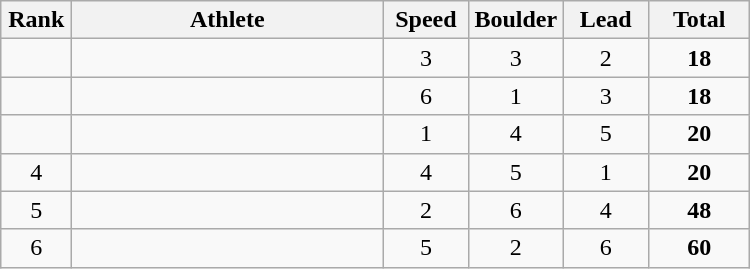<table class="wikitable" style="text-align:center">
<tr>
<th width=40>Rank</th>
<th width=200>Athlete</th>
<th width=50>Speed</th>
<th width=50>Boulder</th>
<th width=50>Lead</th>
<th width=60>Total</th>
</tr>
<tr>
<td></td>
<td align=left></td>
<td>3</td>
<td>3</td>
<td>2</td>
<td><strong>18</strong></td>
</tr>
<tr>
<td></td>
<td align=left></td>
<td>6</td>
<td>1</td>
<td>3</td>
<td><strong>18</strong></td>
</tr>
<tr>
<td></td>
<td align=left></td>
<td>1</td>
<td>4</td>
<td>5</td>
<td><strong>20</strong></td>
</tr>
<tr>
<td>4</td>
<td align=left></td>
<td>4</td>
<td>5</td>
<td>1</td>
<td><strong>20</strong></td>
</tr>
<tr>
<td>5</td>
<td align=left></td>
<td>2</td>
<td>6</td>
<td>4</td>
<td><strong>48</strong></td>
</tr>
<tr>
<td>6</td>
<td align=left></td>
<td>5</td>
<td>2</td>
<td>6</td>
<td><strong>60</strong></td>
</tr>
</table>
